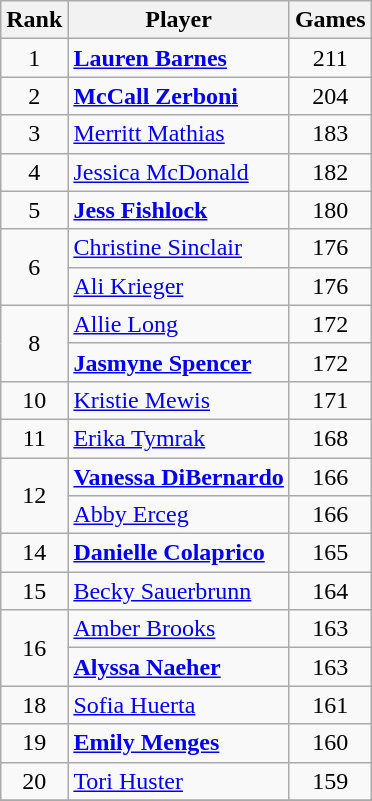<table class="wikitable" style="text-align:center">
<tr>
<th scope=col>Rank</th>
<th scope=col>Player</th>
<th scope=col>Games</th>
</tr>
<tr>
<td>1</td>
<td style="text-align:left;"> <strong><a href='#'>Lauren Barnes</a></strong></td>
<td>211</td>
</tr>
<tr>
<td>2</td>
<td style="text-align:left;"> <strong><a href='#'>McCall Zerboni</a></strong></td>
<td>204</td>
</tr>
<tr>
<td>3</td>
<td style="text-align:left;"> <a href='#'>Merritt Mathias</a></td>
<td>183</td>
</tr>
<tr>
<td>4</td>
<td style="text-align:left;"> <a href='#'>Jessica McDonald</a></td>
<td>182</td>
</tr>
<tr>
<td>5</td>
<td style="text-align:left;"> <strong><a href='#'>Jess Fishlock</a></strong></td>
<td>180</td>
</tr>
<tr>
<td rowspan="2">6</td>
<td style="text-align:left;"> <a href='#'>Christine Sinclair</a></td>
<td>176</td>
</tr>
<tr>
<td style="text-align:left;"> <a href='#'>Ali Krieger</a></td>
<td>176</td>
</tr>
<tr>
<td rowspan="2">8</td>
<td style="text-align:left;"> <a href='#'>Allie Long</a></td>
<td>172</td>
</tr>
<tr>
<td style="text-align:left;"> <strong><a href='#'>Jasmyne Spencer</a></strong></td>
<td>172</td>
</tr>
<tr>
<td>10</td>
<td style="text-align:left;"> <a href='#'>Kristie Mewis</a></td>
<td>171</td>
</tr>
<tr>
<td>11</td>
<td style="text-align:left;"> <a href='#'>Erika Tymrak</a></td>
<td>168</td>
</tr>
<tr>
<td rowspan="2">12</td>
<td style="text-align:left;"> <strong><a href='#'>Vanessa DiBernardo</a></strong></td>
<td>166</td>
</tr>
<tr>
<td style="text-align:left;"> <a href='#'>Abby Erceg</a></td>
<td>166</td>
</tr>
<tr>
<td>14</td>
<td style="text-align:left;"> <strong><a href='#'>Danielle Colaprico</a></strong></td>
<td>165</td>
</tr>
<tr>
<td>15</td>
<td style="text-align:left;"> <a href='#'>Becky Sauerbrunn</a></td>
<td>164</td>
</tr>
<tr>
<td rowspan="2">16</td>
<td style="text-align:left;"> <a href='#'>Amber Brooks</a></td>
<td>163</td>
</tr>
<tr>
<td style="text-align:left;"> <strong><a href='#'>Alyssa Naeher</a></strong></td>
<td>163</td>
</tr>
<tr>
<td>18</td>
<td style="text-align:left;"> <a href='#'>Sofia Huerta</a></td>
<td>161</td>
</tr>
<tr>
<td>19</td>
<td style="text-align:left;"> <strong><a href='#'>Emily Menges</a></strong></td>
<td>160</td>
</tr>
<tr>
<td>20</td>
<td style="text-align:left;"> <a href='#'>Tori Huster</a></td>
<td>159</td>
</tr>
<tr>
</tr>
</table>
